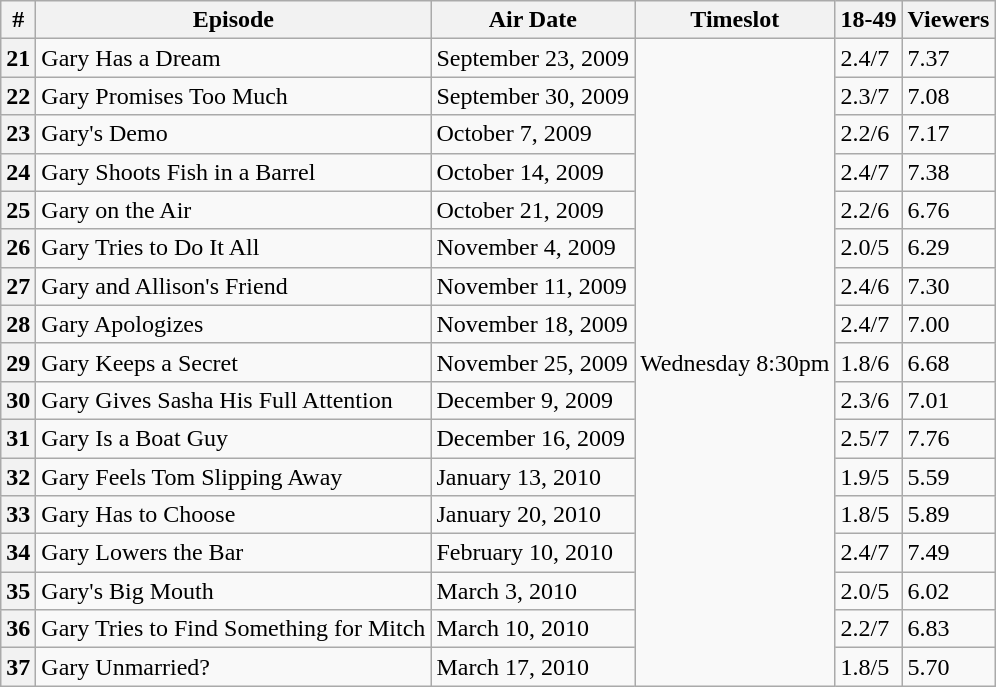<table class="wikitable" style="text-align: left">
<tr>
<th>#</th>
<th>Episode</th>
<th>Air Date</th>
<th>Timeslot</th>
<th>18-49</th>
<th>Viewers</th>
</tr>
<tr>
<th>21</th>
<td>Gary Has a Dream</td>
<td>September 23, 2009</td>
<td rowspan="17">Wednesday 8:30pm</td>
<td>2.4/7</td>
<td>7.37</td>
</tr>
<tr>
<th>22</th>
<td>Gary Promises Too Much</td>
<td>September 30, 2009</td>
<td>2.3/7</td>
<td>7.08</td>
</tr>
<tr>
<th>23</th>
<td>Gary's Demo</td>
<td>October 7, 2009</td>
<td>2.2/6</td>
<td>7.17</td>
</tr>
<tr>
<th>24</th>
<td>Gary Shoots Fish in a Barrel</td>
<td>October 14, 2009</td>
<td>2.4/7</td>
<td>7.38</td>
</tr>
<tr>
<th>25</th>
<td>Gary on the Air</td>
<td>October 21, 2009</td>
<td>2.2/6</td>
<td>6.76</td>
</tr>
<tr>
<th>26</th>
<td>Gary Tries to Do It All</td>
<td>November 4, 2009</td>
<td>2.0/5</td>
<td>6.29</td>
</tr>
<tr>
<th>27</th>
<td>Gary and Allison's Friend</td>
<td>November 11, 2009</td>
<td>2.4/6</td>
<td>7.30</td>
</tr>
<tr>
<th>28</th>
<td>Gary Apologizes</td>
<td>November 18, 2009</td>
<td>2.4/7</td>
<td>7.00</td>
</tr>
<tr>
<th>29</th>
<td>Gary Keeps a Secret</td>
<td>November 25, 2009</td>
<td>1.8/6</td>
<td>6.68</td>
</tr>
<tr>
<th>30</th>
<td>Gary Gives Sasha His Full Attention</td>
<td>December 9, 2009</td>
<td>2.3/6</td>
<td>7.01</td>
</tr>
<tr>
<th>31</th>
<td>Gary Is a Boat Guy</td>
<td>December 16, 2009</td>
<td>2.5/7</td>
<td>7.76</td>
</tr>
<tr>
<th>32</th>
<td>Gary Feels Tom Slipping Away</td>
<td>January 13, 2010</td>
<td>1.9/5</td>
<td>5.59</td>
</tr>
<tr>
<th>33</th>
<td>Gary Has to Choose</td>
<td>January 20, 2010</td>
<td>1.8/5</td>
<td>5.89</td>
</tr>
<tr>
<th>34</th>
<td>Gary Lowers the Bar</td>
<td>February 10, 2010</td>
<td>2.4/7</td>
<td>7.49</td>
</tr>
<tr>
<th>35</th>
<td>Gary's Big Mouth</td>
<td>March 3, 2010</td>
<td>2.0/5</td>
<td>6.02</td>
</tr>
<tr>
<th>36</th>
<td>Gary Tries to Find Something for Mitch</td>
<td>March 10, 2010</td>
<td>2.2/7</td>
<td>6.83</td>
</tr>
<tr>
<th>37</th>
<td>Gary Unmarried?</td>
<td>March 17, 2010</td>
<td>1.8/5</td>
<td>5.70</td>
</tr>
</table>
